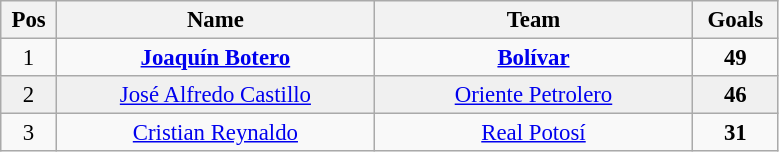<table class="wikitable" style="font-size:95%; text-align:center;">
<tr>
<th width="30">Pos</th>
<th width="205">Name</th>
<th width="205">Team</th>
<th width="50">Goals</th>
</tr>
<tr>
<td>1</td>
<td><strong><a href='#'>Joaquín Botero</a></strong></td>
<td><strong><a href='#'>Bolívar</a></strong></td>
<td><strong>49</strong></td>
</tr>
<tr bgcolor="#F0F0F0">
<td>2</td>
<td><a href='#'>José Alfredo Castillo</a></td>
<td><a href='#'>Oriente Petrolero</a></td>
<td><strong>46</strong></td>
</tr>
<tr>
<td>3</td>
<td><a href='#'>Cristian Reynaldo</a></td>
<td><a href='#'>Real Potosí</a></td>
<td><strong>31</strong></td>
</tr>
</table>
